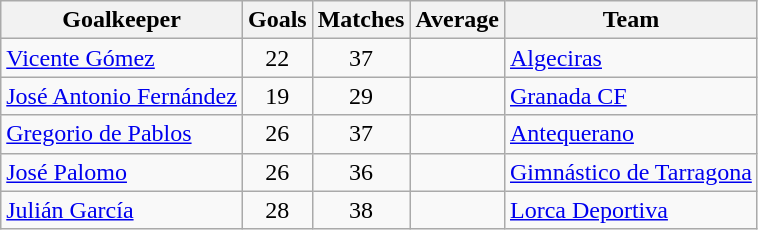<table class="wikitable sortable">
<tr>
<th>Goalkeeper</th>
<th>Goals</th>
<th>Matches</th>
<th>Average</th>
<th>Team</th>
</tr>
<tr>
<td> <a href='#'>Vicente Gómez</a></td>
<td style="text-align:center;">22</td>
<td style="text-align:center;">37</td>
<td style="text-align:center;"></td>
<td><a href='#'>Algeciras</a></td>
</tr>
<tr>
<td> <a href='#'>José Antonio Fernández</a></td>
<td style="text-align:center;">19</td>
<td style="text-align:center;">29</td>
<td style="text-align:center;"></td>
<td><a href='#'>Granada CF</a></td>
</tr>
<tr>
<td> <a href='#'>Gregorio de Pablos</a></td>
<td style="text-align:center;">26</td>
<td style="text-align:center;">37</td>
<td style="text-align:center;"></td>
<td><a href='#'>Antequerano</a></td>
</tr>
<tr>
<td> <a href='#'>José Palomo</a></td>
<td style="text-align:center;">26</td>
<td style="text-align:center;">36</td>
<td style="text-align:center;"></td>
<td><a href='#'>Gimnástico de Tarragona</a></td>
</tr>
<tr>
<td> <a href='#'>Julián García</a></td>
<td style="text-align:center;">28</td>
<td style="text-align:center;">38</td>
<td style="text-align:center;"></td>
<td><a href='#'>Lorca Deportiva</a></td>
</tr>
</table>
